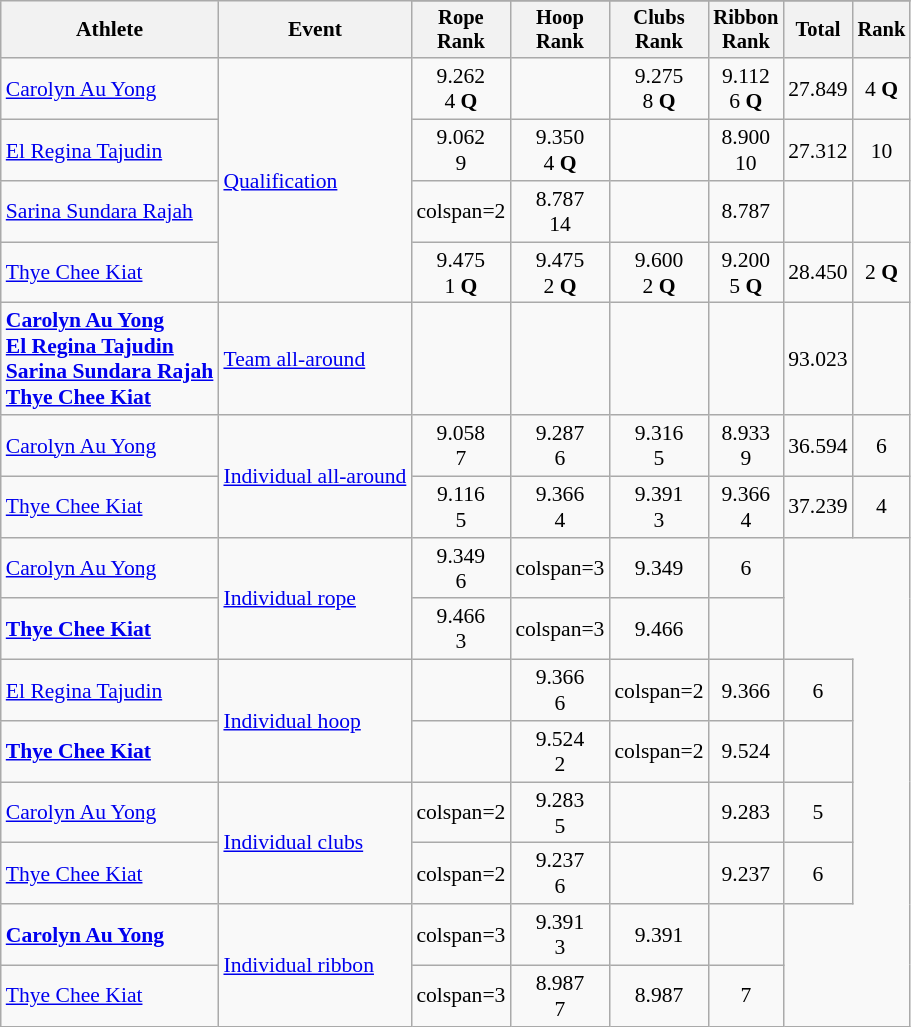<table class=wikitable style="font-size:90%">
<tr>
<th rowspan=2>Athlete</th>
<th rowspan=2>Event</th>
</tr>
<tr style="font-size:95%">
<th>Rope<br>Rank</th>
<th>Hoop<br>Rank</th>
<th>Clubs<br>Rank</th>
<th>Ribbon<br>Rank</th>
<th>Total</th>
<th>Rank</th>
</tr>
<tr align=center>
<td align=left><a href='#'>Carolyn Au Yong</a></td>
<td align=left rowspan=4><a href='#'>Qualification</a></td>
<td>9.262<br>4 <strong>Q</strong></td>
<td></td>
<td>9.275<br>8 <strong>Q</strong></td>
<td>9.112<br>6 <strong>Q</strong></td>
<td>27.849</td>
<td>4 <strong>Q</strong></td>
</tr>
<tr align=center>
<td align=left><a href='#'>El Regina Tajudin</a></td>
<td>9.062<br>9</td>
<td>9.350<br>4 <strong>Q</strong></td>
<td></td>
<td>8.900<br>10</td>
<td>27.312</td>
<td>10</td>
</tr>
<tr align=center>
<td align=left><a href='#'>Sarina Sundara Rajah</a></td>
<td>colspan=2 </td>
<td>8.787<br>14</td>
<td></td>
<td>8.787</td>
<td></td>
</tr>
<tr align=center>
<td align=left><a href='#'>Thye Chee Kiat</a></td>
<td>9.475<br>1 <strong>Q</strong></td>
<td>9.475<br>2 <strong>Q</strong></td>
<td>9.600<br>2 <strong>Q</strong></td>
<td>9.200<br>5 <strong>Q</strong></td>
<td>28.450</td>
<td>2 <strong>Q</strong></td>
</tr>
<tr align=center>
<td align=left><strong><a href='#'>Carolyn Au Yong</a><br><a href='#'>El Regina Tajudin</a><br><a href='#'>Sarina Sundara Rajah</a><br><a href='#'>Thye Chee Kiat</a></strong></td>
<td align=left><a href='#'>Team all-around</a></td>
<td><br></td>
<td><br></td>
<td><br></td>
<td><br></td>
<td>93.023</td>
<td></td>
</tr>
<tr align=center>
<td align=left><a href='#'>Carolyn Au Yong</a></td>
<td align=left rowspan=2><a href='#'>Individual all-around</a></td>
<td>9.058<br>7</td>
<td>9.287<br>6</td>
<td>9.316<br>5</td>
<td>8.933<br>9</td>
<td>36.594</td>
<td>6</td>
</tr>
<tr align=center>
<td align=left><a href='#'>Thye Chee Kiat</a></td>
<td>9.116<br>5</td>
<td>9.366<br>4</td>
<td>9.391<br>3</td>
<td>9.366<br>4</td>
<td>37.239</td>
<td>4</td>
</tr>
<tr align=center>
<td align=left><a href='#'>Carolyn Au Yong</a></td>
<td align=left rowspan=2><a href='#'>Individual rope</a></td>
<td>9.349<br>6</td>
<td>colspan=3 </td>
<td>9.349</td>
<td>6</td>
</tr>
<tr align=center>
<td align=left><strong><a href='#'>Thye Chee Kiat</a></strong></td>
<td>9.466<br>3</td>
<td>colspan=3 </td>
<td>9.466</td>
<td></td>
</tr>
<tr align=center>
<td align=left><a href='#'>El Regina Tajudin</a></td>
<td align=left rowspan=2><a href='#'>Individual hoop</a></td>
<td></td>
<td>9.366<br>6</td>
<td>colspan=2 </td>
<td>9.366</td>
<td>6</td>
</tr>
<tr align=center>
<td align=left><strong><a href='#'>Thye Chee Kiat</a></strong></td>
<td></td>
<td>9.524<br>2</td>
<td>colspan=2 </td>
<td>9.524</td>
<td></td>
</tr>
<tr align=center>
<td align=left><a href='#'>Carolyn Au Yong</a></td>
<td align=left rowspan=2><a href='#'>Individual clubs</a></td>
<td>colspan=2 </td>
<td>9.283<br>5</td>
<td></td>
<td>9.283</td>
<td>5</td>
</tr>
<tr align=center>
<td align=left><a href='#'>Thye Chee Kiat</a></td>
<td>colspan=2 </td>
<td>9.237<br>6</td>
<td></td>
<td>9.237</td>
<td>6</td>
</tr>
<tr align=center>
<td align=left><strong><a href='#'>Carolyn Au Yong</a></strong></td>
<td align=left rowspan=2><a href='#'>Individual ribbon</a></td>
<td>colspan=3 </td>
<td>9.391<br>3</td>
<td>9.391</td>
<td></td>
</tr>
<tr align=center>
<td align=left><a href='#'>Thye Chee Kiat</a></td>
<td>colspan=3 </td>
<td>8.987<br>7</td>
<td>8.987</td>
<td>7</td>
</tr>
</table>
